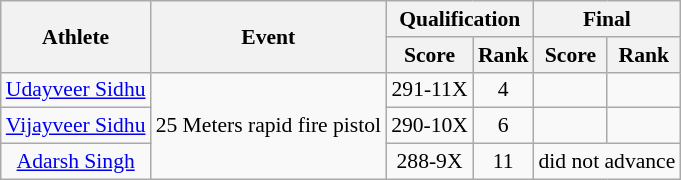<table class="wikitable" style="text-align:center; font-size:90%">
<tr>
<th rowspan="2">Athlete</th>
<th rowspan="2">Event</th>
<th colspan="2">Qualification</th>
<th colspan="2">Final</th>
</tr>
<tr>
<th>Score</th>
<th>Rank</th>
<th>Score</th>
<th>Rank</th>
</tr>
<tr>
<td><a href='#'>Udayveer Sidhu</a></td>
<td Rowspan=3>25 Meters rapid fire pistol</td>
<td>291-11X</td>
<td>4</td>
<td></td>
<td></td>
</tr>
<tr>
<td><a href='#'>Vijayveer Sidhu</a></td>
<td>290-10X</td>
<td>6</td>
<td></td>
<td></td>
</tr>
<tr>
<td><a href='#'>Adarsh Singh</a></td>
<td>288-9X</td>
<td>11</td>
<td Colspan=2>did not advance</td>
</tr>
</table>
